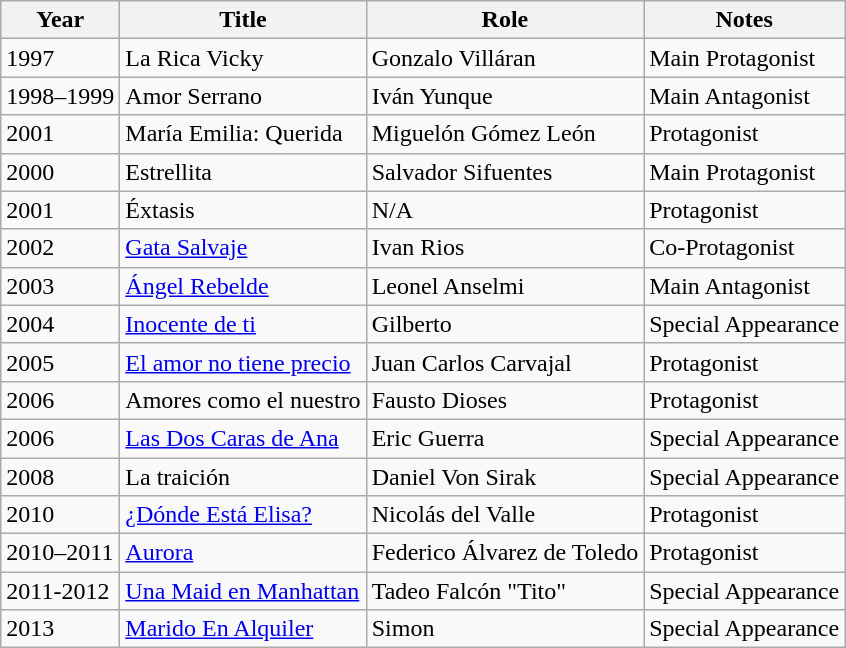<table class="wikitable">
<tr>
<th>Year</th>
<th>Title</th>
<th>Role</th>
<th>Notes</th>
</tr>
<tr>
<td>1997</td>
<td>La Rica Vicky</td>
<td>Gonzalo Villáran</td>
<td>Main Protagonist</td>
</tr>
<tr>
<td>1998–1999</td>
<td>Amor Serrano</td>
<td>Iván Yunque</td>
<td>Main Antagonist</td>
</tr>
<tr>
<td>2001</td>
<td>María Emilia: Querida</td>
<td>Miguelón Gómez León</td>
<td>Protagonist</td>
</tr>
<tr>
<td>2000</td>
<td>Estrellita</td>
<td>Salvador Sifuentes</td>
<td>Main Protagonist</td>
</tr>
<tr>
<td>2001</td>
<td>Éxtasis</td>
<td>N/A</td>
<td>Protagonist</td>
</tr>
<tr>
<td>2002</td>
<td><a href='#'>Gata Salvaje</a></td>
<td>Ivan Rios</td>
<td>Co-Protagonist</td>
</tr>
<tr>
<td>2003</td>
<td><a href='#'>Ángel Rebelde</a></td>
<td>Leonel Anselmi</td>
<td>Main Antagonist</td>
</tr>
<tr>
<td>2004</td>
<td><a href='#'>Inocente de ti</a></td>
<td>Gilberto</td>
<td>Special Appearance</td>
</tr>
<tr>
<td>2005</td>
<td><a href='#'>El amor no tiene precio</a></td>
<td>Juan Carlos Carvajal</td>
<td>Protagonist</td>
</tr>
<tr>
<td>2006</td>
<td>Amores como el nuestro</td>
<td>Fausto Dioses</td>
<td>Protagonist</td>
</tr>
<tr>
<td>2006</td>
<td><a href='#'>Las Dos Caras de Ana</a></td>
<td>Eric Guerra</td>
<td>Special Appearance</td>
</tr>
<tr>
<td>2008</td>
<td>La traición</td>
<td>Daniel Von Sirak</td>
<td>Special Appearance</td>
</tr>
<tr>
<td>2010</td>
<td><a href='#'>¿Dónde Está Elisa?</a></td>
<td>Nicolás del Valle</td>
<td>Protagonist</td>
</tr>
<tr>
<td>2010–2011</td>
<td><a href='#'>Aurora</a></td>
<td>Federico Álvarez de Toledo</td>
<td>Protagonist</td>
</tr>
<tr>
<td>2011-2012</td>
<td><a href='#'>Una Maid en Manhattan</a></td>
<td>Tadeo Falcón "Tito"</td>
<td>Special Appearance</td>
</tr>
<tr>
<td>2013</td>
<td><a href='#'>Marido En Alquiler</a></td>
<td>Simon</td>
<td>Special Appearance</td>
</tr>
</table>
